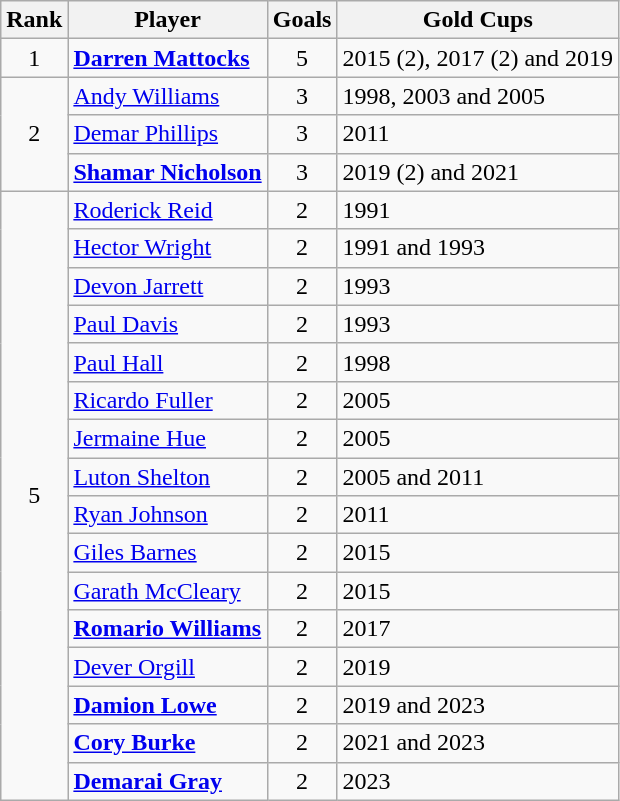<table class="wikitable" style="text-align: left;">
<tr>
<th>Rank</th>
<th>Player</th>
<th>Goals</th>
<th>Gold Cups</th>
</tr>
<tr>
<td align=center>1</td>
<td><strong><a href='#'>Darren Mattocks</a></strong></td>
<td align=center>5</td>
<td>2015 (2), 2017 (2) and 2019</td>
</tr>
<tr>
<td rowspan=3 align=center>2</td>
<td><a href='#'>Andy Williams</a></td>
<td align=center>3</td>
<td>1998, 2003 and 2005</td>
</tr>
<tr>
<td><a href='#'>Demar Phillips</a></td>
<td align=center>3</td>
<td>2011</td>
</tr>
<tr>
<td><strong><a href='#'>Shamar Nicholson</a></strong></td>
<td align=center>3</td>
<td>2019 (2) and 2021</td>
</tr>
<tr>
<td rowspan=16 align=center>5</td>
<td><a href='#'>Roderick Reid</a></td>
<td align=center>2</td>
<td>1991</td>
</tr>
<tr>
<td><a href='#'>Hector Wright</a></td>
<td align=center>2</td>
<td>1991 and 1993</td>
</tr>
<tr>
<td><a href='#'>Devon Jarrett</a></td>
<td align=center>2</td>
<td>1993</td>
</tr>
<tr>
<td><a href='#'>Paul Davis</a></td>
<td align=center>2</td>
<td>1993</td>
</tr>
<tr>
<td><a href='#'>Paul Hall</a></td>
<td align=center>2</td>
<td>1998</td>
</tr>
<tr>
<td><a href='#'>Ricardo Fuller</a></td>
<td align=center>2</td>
<td>2005</td>
</tr>
<tr>
<td><a href='#'>Jermaine Hue</a></td>
<td align=center>2</td>
<td>2005</td>
</tr>
<tr>
<td><a href='#'>Luton Shelton</a></td>
<td align=center>2</td>
<td>2005 and 2011</td>
</tr>
<tr>
<td><a href='#'>Ryan Johnson</a></td>
<td align=center>2</td>
<td>2011</td>
</tr>
<tr>
<td><a href='#'>Giles Barnes</a></td>
<td align=center>2</td>
<td>2015</td>
</tr>
<tr>
<td><a href='#'>Garath McCleary</a></td>
<td align=center>2</td>
<td>2015</td>
</tr>
<tr>
<td><strong><a href='#'>Romario Williams</a></strong></td>
<td align=center>2</td>
<td>2017</td>
</tr>
<tr>
<td><a href='#'>Dever Orgill</a></td>
<td align=center>2</td>
<td>2019</td>
</tr>
<tr>
<td><strong><a href='#'>Damion Lowe</a></strong></td>
<td align=center>2</td>
<td>2019 and 2023</td>
</tr>
<tr>
<td><strong><a href='#'>Cory Burke</a></strong></td>
<td align=center>2</td>
<td>2021 and 2023</td>
</tr>
<tr>
<td><strong><a href='#'>Demarai Gray</a></strong></td>
<td align=center>2</td>
<td>2023</td>
</tr>
</table>
